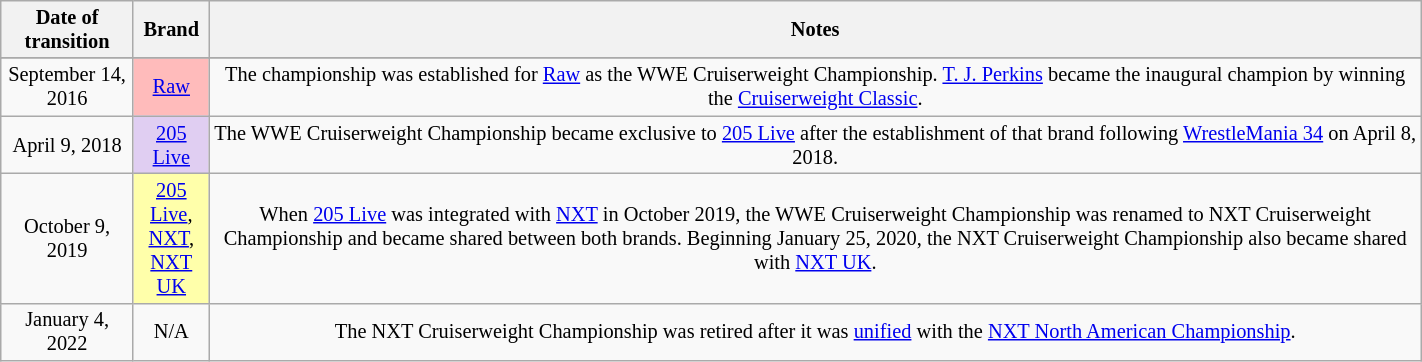<table class="wikitable" style="font-size:85%; text-align:center; width:75%;">
<tr>
<th>Date of transition</th>
<th>Brand</th>
<th>Notes</th>
</tr>
<tr>
</tr>
<tr>
<td>September 14, 2016</td>
<td style="background:#fbb;"><a href='#'>Raw</a></td>
<td>The championship was established for <a href='#'>Raw</a> as the WWE Cruiserweight Championship. <a href='#'>T. J. Perkins</a> became the inaugural champion by winning the <a href='#'>Cruiserweight Classic</a>.</td>
</tr>
<tr>
<td>April 9, 2018</td>
<td style="background:#E0CEF2;"><a href='#'>205 Live</a></td>
<td>The WWE Cruiserweight Championship became exclusive to <a href='#'>205 Live</a> after the establishment of that brand following <a href='#'>WrestleMania 34</a> on April 8, 2018.</td>
</tr>
<tr>
<td>October 9, 2019</td>
<td style="background:#FFA"><a href='#'>205 Live</a>,<br><a href='#'>NXT</a>,<br><a href='#'>NXT UK</a></td>
<td>When <a href='#'>205 Live</a> was integrated with <a href='#'>NXT</a> in October 2019, the WWE Cruiserweight Championship was renamed to NXT Cruiserweight Championship and became shared between both brands. Beginning January 25, 2020, the NXT Cruiserweight Championship also became shared with <a href='#'>NXT UK</a>.</td>
</tr>
<tr>
<td>January 4, 2022</td>
<td>N/A</td>
<td>The NXT Cruiserweight Championship was retired after it was <a href='#'>unified</a> with the <a href='#'>NXT North American Championship</a>.</td>
</tr>
</table>
